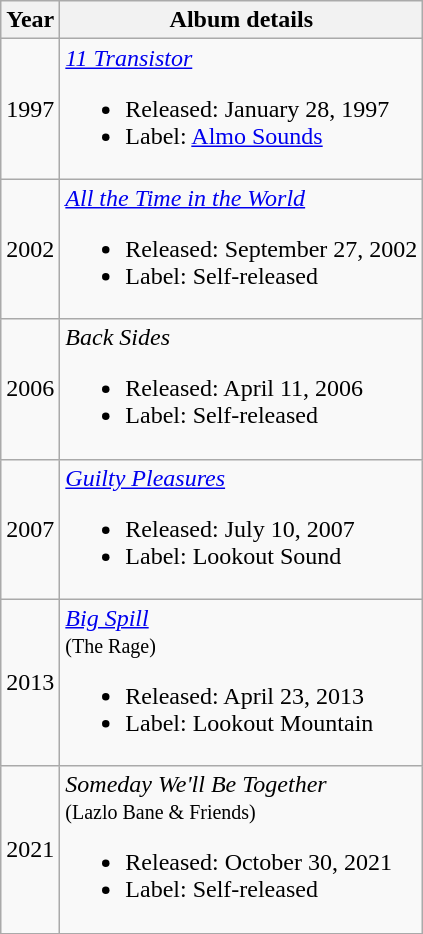<table class="wikitable">
<tr>
<th>Year</th>
<th>Album details</th>
</tr>
<tr>
<td>1997</td>
<td><em><a href='#'>11 Transistor</a></em><br><ul><li>Released: January 28, 1997</li><li>Label: <a href='#'>Almo Sounds</a></li></ul></td>
</tr>
<tr>
<td>2002</td>
<td><em><a href='#'>All the Time in the World</a></em><br><ul><li>Released: September 27, 2002</li><li>Label: Self-released</li></ul></td>
</tr>
<tr>
<td>2006</td>
<td><em>Back Sides</em><br><ul><li>Released: April 11, 2006</li><li>Label: Self-released</li></ul></td>
</tr>
<tr>
<td>2007</td>
<td><em><a href='#'>Guilty Pleasures</a></em><br><ul><li>Released: July 10, 2007</li><li>Label: Lookout Sound</li></ul></td>
</tr>
<tr>
<td>2013</td>
<td><em><a href='#'>Big Spill</a></em> <br><small>(The Rage)</small><br><ul><li>Released: April 23, 2013</li><li>Label: Lookout Mountain</li></ul></td>
</tr>
<tr>
<td>2021</td>
<td><em>Someday We'll Be Together</em> <br><small>(Lazlo Bane & Friends)</small><br><ul><li>Released: October 30, 2021</li><li>Label: Self-released</li></ul></td>
</tr>
</table>
